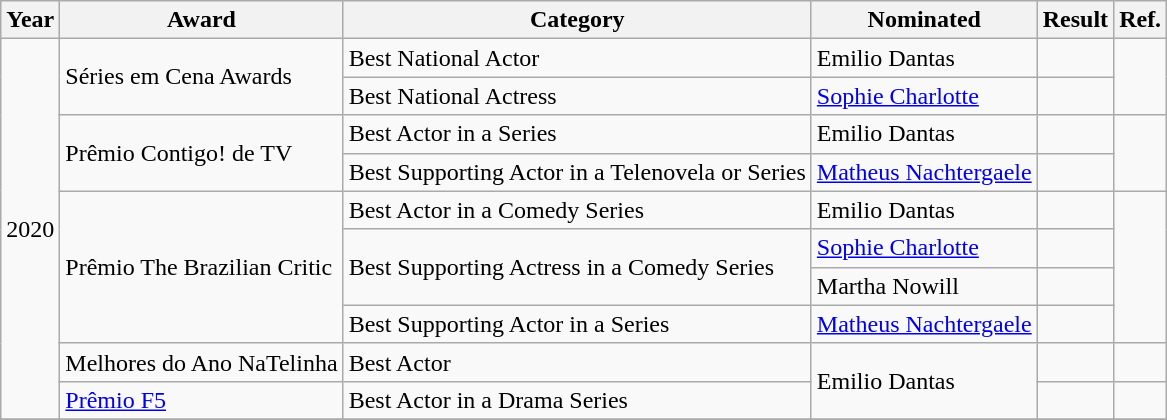<table class="wikitable plainrowheaders">
<tr>
<th scope="col">Year</th>
<th scope="col">Award</th>
<th scope="col">Category</th>
<th scope="col">Nominated</th>
<th scope="col">Result</th>
<th scope="col">Ref.</th>
</tr>
<tr>
<td rowspan="10">2020</td>
<td rowspan="2">Séries em Cena Awards</td>
<td>Best National Actor</td>
<td>Emilio Dantas</td>
<td></td>
<td rowspan="2"></td>
</tr>
<tr>
<td>Best National Actress</td>
<td><a href='#'>Sophie Charlotte</a></td>
<td></td>
</tr>
<tr>
<td rowspan="2">Prêmio Contigo! de TV</td>
<td>Best Actor in a Series</td>
<td>Emilio Dantas</td>
<td></td>
<td rowspan="2"></td>
</tr>
<tr>
<td>Best Supporting Actor in a Telenovela or Series</td>
<td><a href='#'>Matheus Nachtergaele</a></td>
<td></td>
</tr>
<tr>
<td rowspan="4">Prêmio The Brazilian Critic</td>
<td>Best Actor in a Comedy Series</td>
<td>Emilio Dantas</td>
<td></td>
<td rowspan="4"></td>
</tr>
<tr>
<td rowspan="2">Best Supporting Actress in a Comedy Series</td>
<td><a href='#'>Sophie Charlotte</a></td>
<td></td>
</tr>
<tr>
<td>Martha Nowill</td>
<td></td>
</tr>
<tr>
<td>Best Supporting Actor in a Series</td>
<td><a href='#'>Matheus Nachtergaele</a></td>
<td></td>
</tr>
<tr>
<td>Melhores do Ano NaTelinha</td>
<td>Best Actor</td>
<td rowspan="2">Emilio Dantas</td>
<td></td>
<td></td>
</tr>
<tr>
<td><a href='#'>Prêmio F5</a></td>
<td>Best Actor in a Drama Series</td>
<td></td>
<td></td>
</tr>
<tr>
</tr>
</table>
